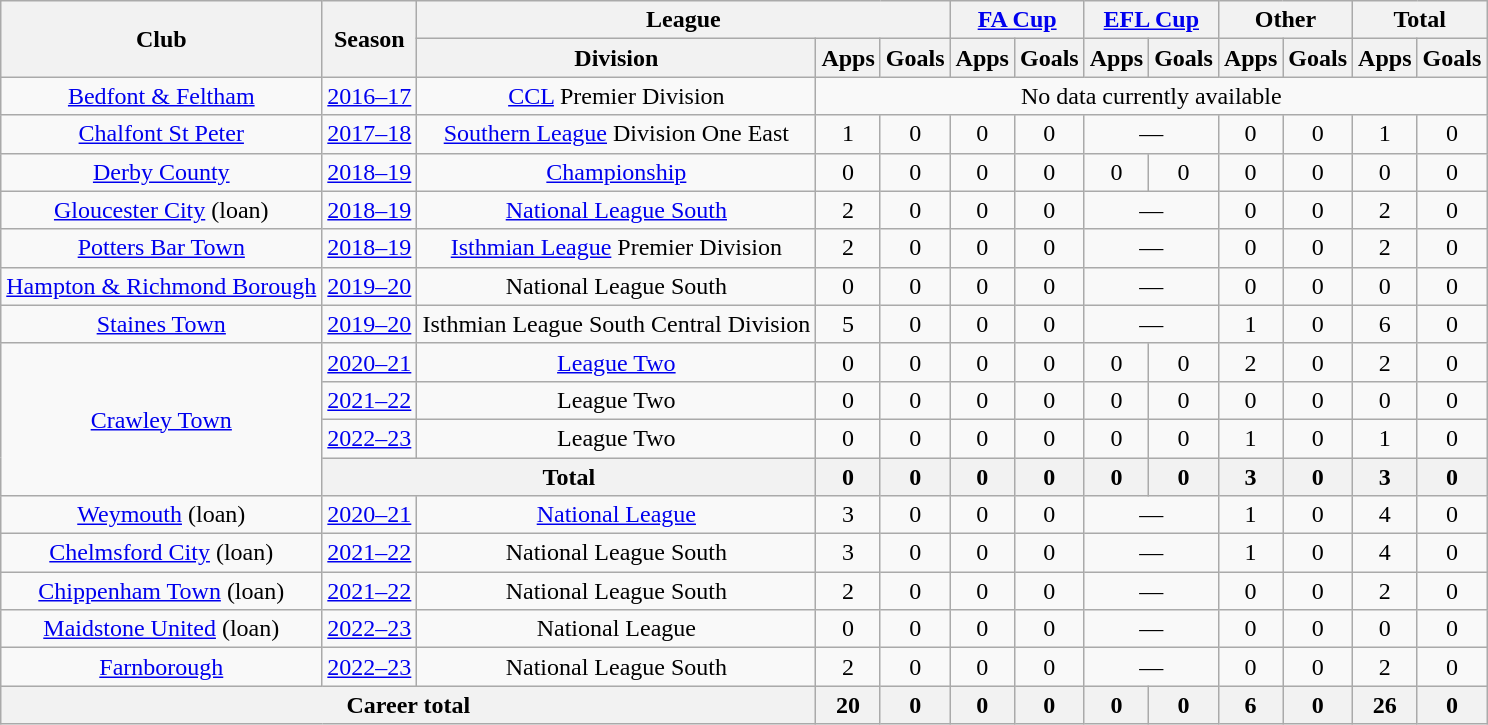<table class="wikitable" style="text-align: center">
<tr>
<th rowspan="2">Club</th>
<th rowspan="2">Season</th>
<th colspan="3">League</th>
<th colspan="2"><a href='#'>FA Cup</a></th>
<th colspan="2"><a href='#'>EFL Cup</a></th>
<th colspan="2">Other</th>
<th colspan="2">Total</th>
</tr>
<tr>
<th>Division</th>
<th>Apps</th>
<th>Goals</th>
<th>Apps</th>
<th>Goals</th>
<th>Apps</th>
<th>Goals</th>
<th>Apps</th>
<th>Goals</th>
<th>Apps</th>
<th>Goals</th>
</tr>
<tr>
<td><a href='#'>Bedfont & Feltham</a></td>
<td><a href='#'>2016–17</a></td>
<td><a href='#'>CCL</a> Premier Division</td>
<td colspan="10">No data currently available</td>
</tr>
<tr>
<td><a href='#'>Chalfont St Peter</a></td>
<td><a href='#'>2017–18</a></td>
<td><a href='#'>Southern League</a> Division One East</td>
<td>1</td>
<td>0</td>
<td>0</td>
<td>0</td>
<td colspan="2">—</td>
<td>0</td>
<td>0</td>
<td>1</td>
<td>0</td>
</tr>
<tr>
<td><a href='#'>Derby County</a></td>
<td><a href='#'>2018–19</a></td>
<td><a href='#'>Championship</a></td>
<td>0</td>
<td>0</td>
<td>0</td>
<td>0</td>
<td>0</td>
<td>0</td>
<td>0</td>
<td>0</td>
<td>0</td>
<td>0</td>
</tr>
<tr>
<td><a href='#'>Gloucester City</a> (loan)</td>
<td><a href='#'>2018–19</a></td>
<td><a href='#'>National League South</a></td>
<td>2</td>
<td>0</td>
<td>0</td>
<td>0</td>
<td colspan="2">—</td>
<td>0</td>
<td>0</td>
<td>2</td>
<td>0</td>
</tr>
<tr>
<td><a href='#'>Potters Bar Town</a></td>
<td><a href='#'>2018–19</a></td>
<td><a href='#'>Isthmian League</a> Premier Division</td>
<td>2</td>
<td>0</td>
<td>0</td>
<td>0</td>
<td colspan="2">—</td>
<td>0</td>
<td>0</td>
<td>2</td>
<td>0</td>
</tr>
<tr>
<td><a href='#'>Hampton & Richmond Borough</a></td>
<td><a href='#'>2019–20</a></td>
<td>National League South</td>
<td>0</td>
<td>0</td>
<td>0</td>
<td>0</td>
<td colspan="2">—</td>
<td>0</td>
<td>0</td>
<td>0</td>
<td>0</td>
</tr>
<tr>
<td><a href='#'>Staines Town</a></td>
<td><a href='#'>2019–20</a></td>
<td>Isthmian League South Central Division</td>
<td>5</td>
<td>0</td>
<td>0</td>
<td>0</td>
<td colspan="2">—</td>
<td>1</td>
<td>0</td>
<td>6</td>
<td>0</td>
</tr>
<tr>
<td rowspan=4><a href='#'>Crawley Town</a></td>
<td><a href='#'>2020–21</a></td>
<td><a href='#'>League Two</a></td>
<td>0</td>
<td>0</td>
<td>0</td>
<td>0</td>
<td>0</td>
<td>0</td>
<td>2</td>
<td>0</td>
<td>2</td>
<td>0</td>
</tr>
<tr>
<td><a href='#'>2021–22</a></td>
<td>League Two</td>
<td>0</td>
<td>0</td>
<td>0</td>
<td>0</td>
<td>0</td>
<td>0</td>
<td>0</td>
<td>0</td>
<td>0</td>
<td>0</td>
</tr>
<tr>
<td><a href='#'>2022–23</a></td>
<td>League Two</td>
<td>0</td>
<td>0</td>
<td>0</td>
<td>0</td>
<td>0</td>
<td>0</td>
<td>1</td>
<td>0</td>
<td>1</td>
<td>0</td>
</tr>
<tr>
<th colspan=2>Total</th>
<th>0</th>
<th>0</th>
<th>0</th>
<th>0</th>
<th>0</th>
<th>0</th>
<th>3</th>
<th>0</th>
<th>3</th>
<th>0</th>
</tr>
<tr>
<td><a href='#'>Weymouth</a> (loan)</td>
<td><a href='#'>2020–21</a></td>
<td><a href='#'>National League</a></td>
<td>3</td>
<td>0</td>
<td>0</td>
<td>0</td>
<td colspan="2">—</td>
<td>1</td>
<td>0</td>
<td>4</td>
<td>0</td>
</tr>
<tr>
<td><a href='#'>Chelmsford City</a> (loan)</td>
<td><a href='#'>2021–22</a></td>
<td>National League South</td>
<td>3</td>
<td>0</td>
<td>0</td>
<td>0</td>
<td colspan="2">—</td>
<td>1</td>
<td>0</td>
<td>4</td>
<td>0</td>
</tr>
<tr>
<td><a href='#'>Chippenham Town</a> (loan)</td>
<td><a href='#'>2021–22</a></td>
<td>National League South</td>
<td>2</td>
<td>0</td>
<td>0</td>
<td>0</td>
<td colspan="2">—</td>
<td>0</td>
<td>0</td>
<td>2</td>
<td>0</td>
</tr>
<tr>
<td><a href='#'>Maidstone United</a> (loan)</td>
<td><a href='#'>2022–23</a></td>
<td>National League</td>
<td>0</td>
<td>0</td>
<td>0</td>
<td>0</td>
<td colspan="2">—</td>
<td>0</td>
<td>0</td>
<td>0</td>
<td>0</td>
</tr>
<tr>
<td><a href='#'>Farnborough</a></td>
<td><a href='#'>2022–23</a></td>
<td>National League South</td>
<td>2</td>
<td>0</td>
<td>0</td>
<td>0</td>
<td colspan="2">—</td>
<td>0</td>
<td>0</td>
<td>2</td>
<td>0</td>
</tr>
<tr>
<th colspan="3">Career total</th>
<th>20</th>
<th>0</th>
<th>0</th>
<th>0</th>
<th>0</th>
<th>0</th>
<th>6</th>
<th>0</th>
<th>26</th>
<th>0</th>
</tr>
</table>
